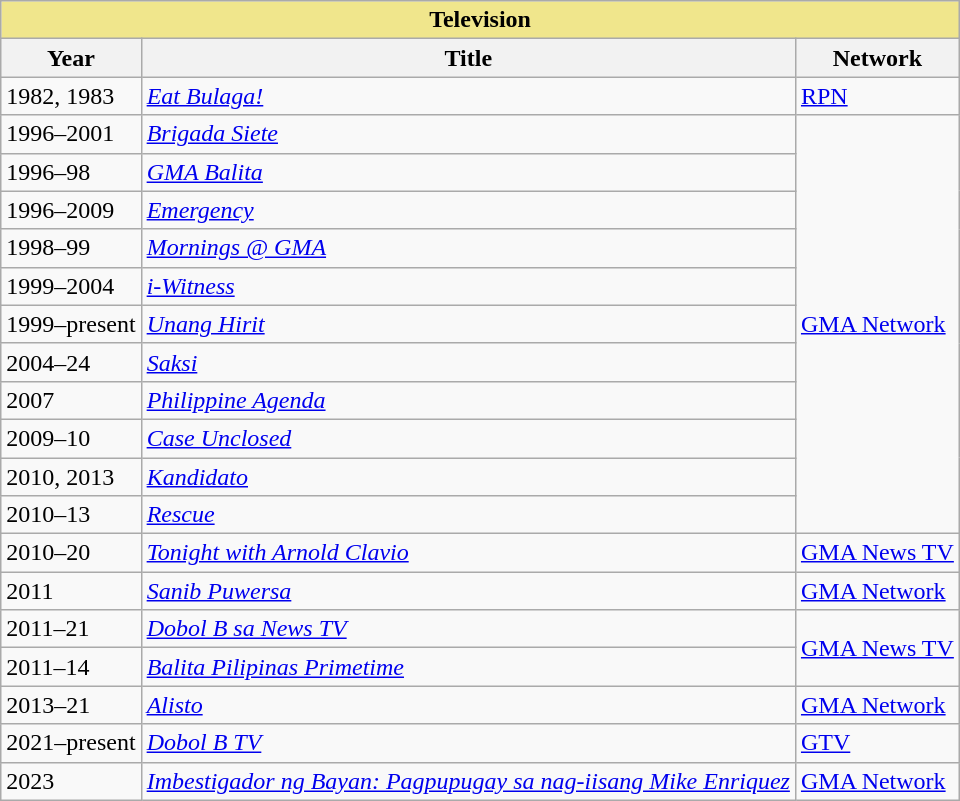<table class="wikitable">
<tr>
<th colspan="3" style="background: Khaki;">Television</th>
</tr>
<tr>
<th>Year</th>
<th>Title</th>
<th>Network</th>
</tr>
<tr>
<td>1982, 1983</td>
<td><em><a href='#'>Eat Bulaga!</a></em></td>
<td><a href='#'>RPN</a></td>
</tr>
<tr>
<td>1996–2001</td>
<td><em><a href='#'>Brigada Siete</a></em></td>
<td rowspan="11"><a href='#'>GMA Network</a></td>
</tr>
<tr>
<td>1996–98</td>
<td><em><a href='#'>GMA Balita</a></em></td>
</tr>
<tr>
<td>1996–2009</td>
<td><em><a href='#'>Emergency</a></em></td>
</tr>
<tr>
<td>1998–99</td>
<td><em><a href='#'>Mornings @ GMA</a></em></td>
</tr>
<tr>
<td>1999–2004</td>
<td><em><a href='#'>i-Witness</a></em></td>
</tr>
<tr>
<td>1999–present</td>
<td><em><a href='#'>Unang Hirit</a></em></td>
</tr>
<tr>
<td>2004–24</td>
<td><em><a href='#'>Saksi</a></em></td>
</tr>
<tr>
<td>2007</td>
<td><em><a href='#'>Philippine Agenda</a></em></td>
</tr>
<tr>
<td>2009–10</td>
<td><em><a href='#'>Case Unclosed</a></em></td>
</tr>
<tr>
<td>2010, 2013</td>
<td><em><a href='#'>Kandidato</a></em></td>
</tr>
<tr>
<td>2010–13</td>
<td><em><a href='#'>Rescue</a></em></td>
</tr>
<tr>
<td>2010–20</td>
<td><em><a href='#'>Tonight with Arnold Clavio</a></em></td>
<td><a href='#'>GMA News TV</a></td>
</tr>
<tr>
<td>2011</td>
<td><em><a href='#'>Sanib Puwersa</a></em></td>
<td><a href='#'>GMA Network</a></td>
</tr>
<tr>
<td>2011–21</td>
<td><em><a href='#'>Dobol B sa News TV</a></em></td>
<td rowspan="2"><a href='#'>GMA News TV</a></td>
</tr>
<tr>
<td>2011–14</td>
<td><em><a href='#'>Balita Pilipinas Primetime</a></em></td>
</tr>
<tr>
<td>2013–21</td>
<td><em><a href='#'>Alisto</a></em></td>
<td><a href='#'>GMA Network</a></td>
</tr>
<tr>
<td>2021–present</td>
<td><em><a href='#'>Dobol B TV</a></em></td>
<td><a href='#'>GTV</a></td>
</tr>
<tr>
<td>2023</td>
<td><em><a href='#'>Imbestigador ng Bayan: Pagpupugay sa nag-iisang Mike Enriquez</a></em></td>
<td><a href='#'>GMA Network</a></td>
</tr>
</table>
